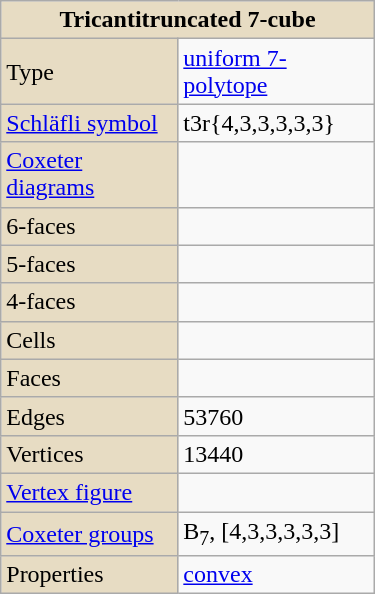<table class="wikitable" align="right" style="margin-left:10px" width="250">
<tr>
<th style="background:#e7dcc3;" colspan="2">Tricantitruncated 7-cube</th>
</tr>
<tr>
<td style="background:#e7dcc3;">Type</td>
<td><a href='#'>uniform 7-polytope</a></td>
</tr>
<tr>
<td style="background:#e7dcc3;"><a href='#'>Schläfli symbol</a></td>
<td>t3r{4,3,3,3,3,3}</td>
</tr>
<tr>
<td style="background:#e7dcc3;"><a href='#'>Coxeter diagrams</a></td>
<td><br></td>
</tr>
<tr>
<td style="background:#e7dcc3;">6-faces</td>
<td></td>
</tr>
<tr>
<td style="background:#e7dcc3;">5-faces</td>
<td></td>
</tr>
<tr>
<td style="background:#e7dcc3;">4-faces</td>
<td></td>
</tr>
<tr>
<td style="background:#e7dcc3;">Cells</td>
<td></td>
</tr>
<tr>
<td style="background:#e7dcc3;">Faces</td>
<td></td>
</tr>
<tr>
<td style="background:#e7dcc3;">Edges</td>
<td>53760</td>
</tr>
<tr>
<td style="background:#e7dcc3;">Vertices</td>
<td>13440</td>
</tr>
<tr>
<td style="background:#e7dcc3;"><a href='#'>Vertex figure</a></td>
<td></td>
</tr>
<tr>
<td style="background:#e7dcc3;"><a href='#'>Coxeter groups</a></td>
<td>B<sub>7</sub>, [4,3,3,3,3,3]</td>
</tr>
<tr>
<td style="background:#e7dcc3;">Properties</td>
<td><a href='#'>convex</a></td>
</tr>
</table>
